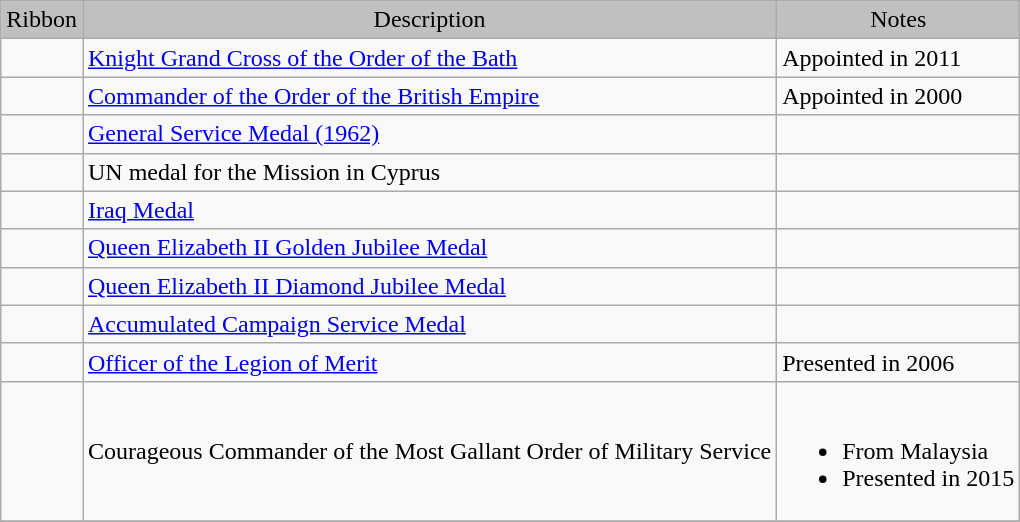<table class="wikitable">
<tr style="background:silver;" align="center">
<td>Ribbon</td>
<td>Description</td>
<td>Notes</td>
</tr>
<tr>
<td></td>
<td><a href='#'>Knight Grand Cross of the Order of the Bath</a></td>
<td>Appointed in 2011</td>
</tr>
<tr>
<td></td>
<td><a href='#'>Commander of the Order of the British Empire</a></td>
<td>Appointed in 2000</td>
</tr>
<tr>
<td></td>
<td><a href='#'>General Service Medal (1962)</a></td>
<td></td>
</tr>
<tr>
<td></td>
<td>UN medal for the Mission in Cyprus</td>
<td></td>
</tr>
<tr>
<td></td>
<td><a href='#'>Iraq Medal</a></td>
<td></td>
</tr>
<tr>
<td></td>
<td><a href='#'>Queen Elizabeth II Golden Jubilee Medal</a></td>
<td></td>
</tr>
<tr>
<td></td>
<td><a href='#'>Queen Elizabeth II Diamond Jubilee Medal</a></td>
<td></td>
</tr>
<tr>
<td></td>
<td><a href='#'>Accumulated Campaign Service Medal</a></td>
<td></td>
</tr>
<tr>
<td></td>
<td><a href='#'>Officer of the Legion of Merit</a></td>
<td>Presented in 2006</td>
</tr>
<tr>
<td></td>
<td>Courageous Commander of the Most Gallant Order of Military Service</td>
<td><br><ul><li>From Malaysia</li><li>Presented in 2015</li></ul></td>
</tr>
<tr>
</tr>
</table>
